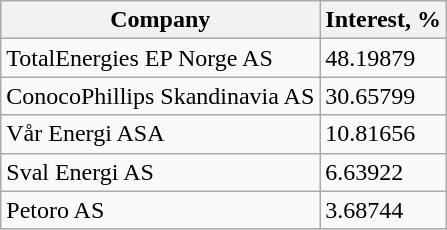<table class="wikitable">
<tr>
<th>Company</th>
<th>Interest,  %</th>
</tr>
<tr>
<td>TotalEnergies  EP Norge AS</td>
<td>48.19879</td>
</tr>
<tr>
<td>ConocoPhillips  Skandinavia AS</td>
<td>30.65799</td>
</tr>
<tr>
<td>Vår  Energi ASA</td>
<td>10.81656</td>
</tr>
<tr>
<td>Sval  Energi AS</td>
<td>6.63922</td>
</tr>
<tr>
<td>Petoro AS</td>
<td>3.68744</td>
</tr>
</table>
